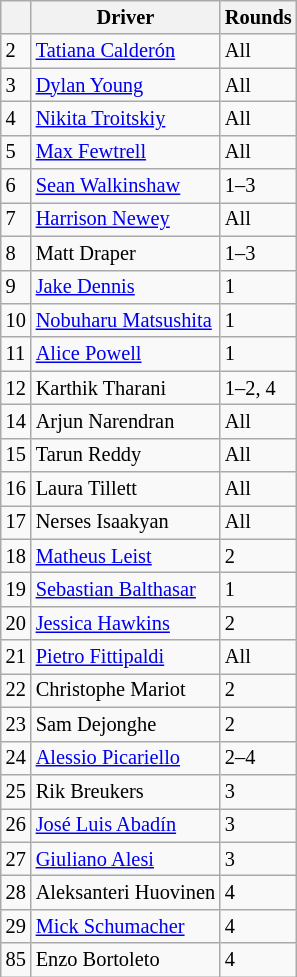<table class="wikitable" style="font-size: 85%">
<tr>
<th></th>
<th>Driver</th>
<th>Rounds</th>
</tr>
<tr>
<td>2</td>
<td> <a href='#'>Tatiana Calderón</a></td>
<td>All</td>
</tr>
<tr>
<td>3</td>
<td> <a href='#'>Dylan Young</a></td>
<td>All</td>
</tr>
<tr>
<td>4</td>
<td> <a href='#'>Nikita Troitskiy</a></td>
<td>All</td>
</tr>
<tr>
<td>5</td>
<td> <a href='#'>Max Fewtrell</a></td>
<td>All</td>
</tr>
<tr>
<td>6</td>
<td> <a href='#'>Sean Walkinshaw</a></td>
<td>1–3</td>
</tr>
<tr>
<td>7</td>
<td> <a href='#'>Harrison Newey</a></td>
<td>All</td>
</tr>
<tr>
<td>8</td>
<td> Matt Draper</td>
<td>1–3</td>
</tr>
<tr>
<td>9</td>
<td> <a href='#'>Jake Dennis</a></td>
<td>1</td>
</tr>
<tr>
<td>10</td>
<td> <a href='#'>Nobuharu Matsushita</a></td>
<td>1</td>
</tr>
<tr>
<td>11</td>
<td> <a href='#'>Alice Powell</a></td>
<td>1</td>
</tr>
<tr>
<td>12</td>
<td> Karthik Tharani</td>
<td>1–2, 4</td>
</tr>
<tr>
<td>14</td>
<td> Arjun Narendran</td>
<td>All</td>
</tr>
<tr>
<td>15</td>
<td> Tarun Reddy</td>
<td>All</td>
</tr>
<tr>
<td>16</td>
<td> Laura Tillett</td>
<td>All</td>
</tr>
<tr>
<td>17</td>
<td> Nerses Isaakyan</td>
<td>All</td>
</tr>
<tr>
<td>18</td>
<td> <a href='#'>Matheus Leist</a></td>
<td>2</td>
</tr>
<tr>
<td>19</td>
<td> <a href='#'>Sebastian Balthasar</a></td>
<td>1</td>
</tr>
<tr>
<td>20</td>
<td> <a href='#'>Jessica Hawkins</a></td>
<td>2</td>
</tr>
<tr>
<td>21</td>
<td> <a href='#'>Pietro Fittipaldi</a></td>
<td>All</td>
</tr>
<tr>
<td>22</td>
<td> Christophe Mariot</td>
<td>2</td>
</tr>
<tr>
<td>23</td>
<td> Sam Dejonghe</td>
<td>2</td>
</tr>
<tr>
<td>24</td>
<td> <a href='#'>Alessio Picariello</a></td>
<td>2–4</td>
</tr>
<tr>
<td>25</td>
<td> Rik Breukers</td>
<td>3</td>
</tr>
<tr>
<td>26</td>
<td> <a href='#'>José Luis Abadín</a></td>
<td>3</td>
</tr>
<tr>
<td>27</td>
<td> <a href='#'>Giuliano Alesi</a></td>
<td>3</td>
</tr>
<tr>
<td>28</td>
<td> Aleksanteri Huovinen</td>
<td>4</td>
</tr>
<tr>
<td>29</td>
<td> <a href='#'>Mick Schumacher</a></td>
<td>4</td>
</tr>
<tr>
<td>85</td>
<td> Enzo Bortoleto</td>
<td>4</td>
</tr>
</table>
